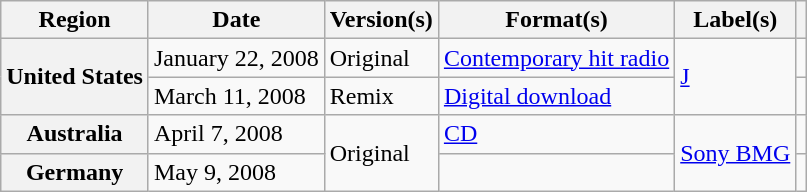<table class="wikitable plainrowheaders">
<tr>
<th scope="col">Region</th>
<th scope="col">Date</th>
<th scope="col">Version(s)</th>
<th scope="col">Format(s)</th>
<th scope="col">Label(s)</th>
<th scope="col"></th>
</tr>
<tr>
<th scope="row" rowspan="2">United States</th>
<td>January 22, 2008</td>
<td>Original</td>
<td><a href='#'>Contemporary hit radio</a></td>
<td rowspan="2"><a href='#'>J</a></td>
<td></td>
</tr>
<tr>
<td>March 11, 2008</td>
<td>Remix</td>
<td><a href='#'>Digital download</a></td>
<td></td>
</tr>
<tr>
<th scope="row">Australia</th>
<td>April 7, 2008</td>
<td rowspan="2">Original</td>
<td><a href='#'>CD</a></td>
<td rowspan="2"><a href='#'>Sony BMG</a></td>
<td></td>
</tr>
<tr>
<th scope="row">Germany</th>
<td>May 9, 2008</td>
<td></td>
<td></td>
</tr>
</table>
